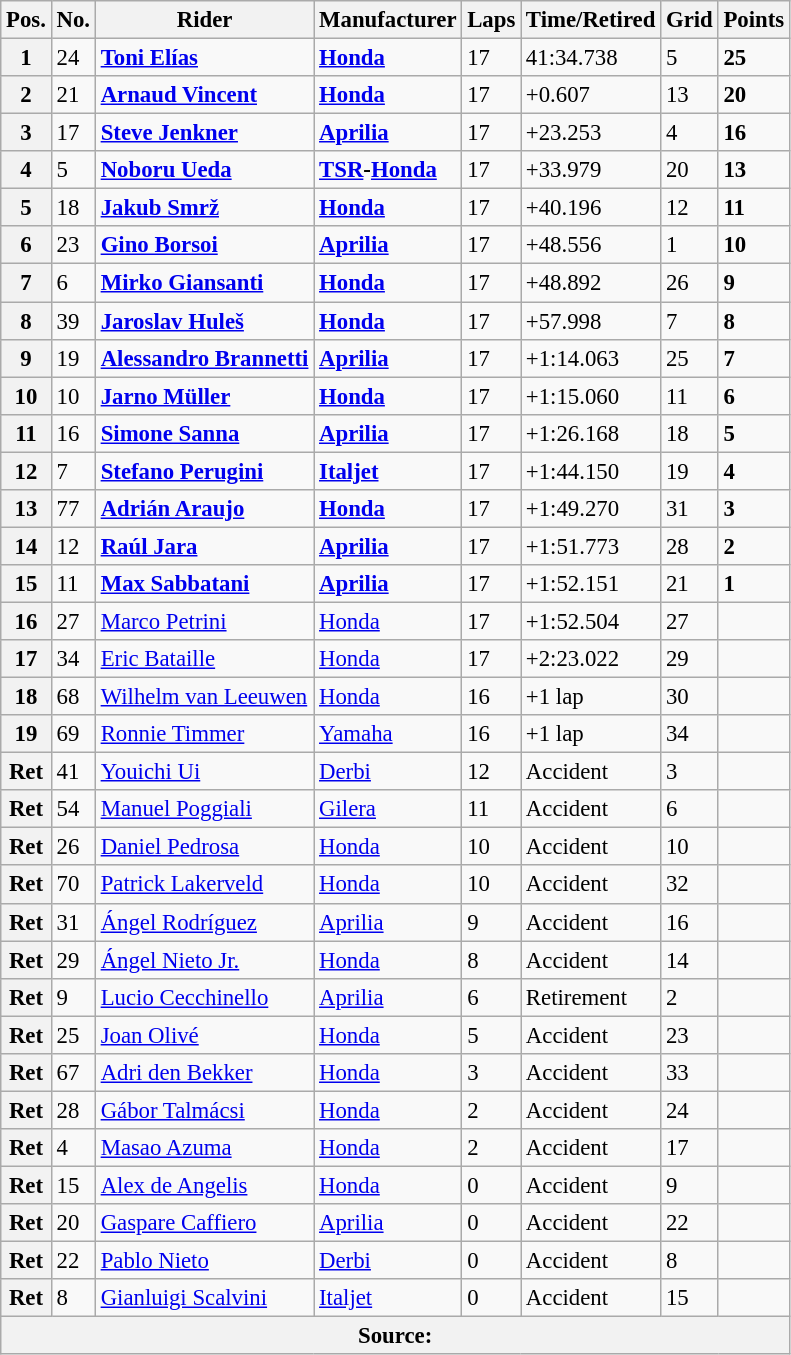<table class="wikitable" style="font-size: 95%;">
<tr>
<th>Pos.</th>
<th>No.</th>
<th>Rider</th>
<th>Manufacturer</th>
<th>Laps</th>
<th>Time/Retired</th>
<th>Grid</th>
<th>Points</th>
</tr>
<tr>
<th>1</th>
<td>24</td>
<td> <strong><a href='#'>Toni Elías</a></strong></td>
<td><strong><a href='#'>Honda</a></strong></td>
<td>17</td>
<td>41:34.738</td>
<td>5</td>
<td><strong>25</strong></td>
</tr>
<tr>
<th>2</th>
<td>21</td>
<td> <strong><a href='#'>Arnaud Vincent</a></strong></td>
<td><strong><a href='#'>Honda</a></strong></td>
<td>17</td>
<td>+0.607</td>
<td>13</td>
<td><strong>20</strong></td>
</tr>
<tr>
<th>3</th>
<td>17</td>
<td> <strong><a href='#'>Steve Jenkner</a></strong></td>
<td><strong><a href='#'>Aprilia</a></strong></td>
<td>17</td>
<td>+23.253</td>
<td>4</td>
<td><strong>16</strong></td>
</tr>
<tr>
<th>4</th>
<td>5</td>
<td> <strong><a href='#'>Noboru Ueda</a></strong></td>
<td><strong><a href='#'>TSR</a>-<a href='#'>Honda</a></strong></td>
<td>17</td>
<td>+33.979</td>
<td>20</td>
<td><strong>13</strong></td>
</tr>
<tr>
<th>5</th>
<td>18</td>
<td> <strong><a href='#'>Jakub Smrž</a></strong></td>
<td><strong><a href='#'>Honda</a></strong></td>
<td>17</td>
<td>+40.196</td>
<td>12</td>
<td><strong>11</strong></td>
</tr>
<tr>
<th>6</th>
<td>23</td>
<td> <strong><a href='#'>Gino Borsoi</a></strong></td>
<td><strong><a href='#'>Aprilia</a></strong></td>
<td>17</td>
<td>+48.556</td>
<td>1</td>
<td><strong>10</strong></td>
</tr>
<tr>
<th>7</th>
<td>6</td>
<td> <strong><a href='#'>Mirko Giansanti</a></strong></td>
<td><strong><a href='#'>Honda</a></strong></td>
<td>17</td>
<td>+48.892</td>
<td>26</td>
<td><strong>9</strong></td>
</tr>
<tr>
<th>8</th>
<td>39</td>
<td> <strong><a href='#'>Jaroslav Huleš</a></strong></td>
<td><strong><a href='#'>Honda</a></strong></td>
<td>17</td>
<td>+57.998</td>
<td>7</td>
<td><strong>8</strong></td>
</tr>
<tr>
<th>9</th>
<td>19</td>
<td> <strong><a href='#'>Alessandro Brannetti</a></strong></td>
<td><strong><a href='#'>Aprilia</a></strong></td>
<td>17</td>
<td>+1:14.063</td>
<td>25</td>
<td><strong>7</strong></td>
</tr>
<tr>
<th>10</th>
<td>10</td>
<td> <strong><a href='#'>Jarno Müller</a></strong></td>
<td><strong><a href='#'>Honda</a></strong></td>
<td>17</td>
<td>+1:15.060</td>
<td>11</td>
<td><strong>6</strong></td>
</tr>
<tr>
<th>11</th>
<td>16</td>
<td> <strong><a href='#'>Simone Sanna</a></strong></td>
<td><strong><a href='#'>Aprilia</a></strong></td>
<td>17</td>
<td>+1:26.168</td>
<td>18</td>
<td><strong>5</strong></td>
</tr>
<tr>
<th>12</th>
<td>7</td>
<td> <strong><a href='#'>Stefano Perugini</a></strong></td>
<td><strong><a href='#'>Italjet</a></strong></td>
<td>17</td>
<td>+1:44.150</td>
<td>19</td>
<td><strong>4</strong></td>
</tr>
<tr>
<th>13</th>
<td>77</td>
<td> <strong><a href='#'>Adrián Araujo</a></strong></td>
<td><strong><a href='#'>Honda</a></strong></td>
<td>17</td>
<td>+1:49.270</td>
<td>31</td>
<td><strong>3</strong></td>
</tr>
<tr>
<th>14</th>
<td>12</td>
<td> <strong><a href='#'>Raúl Jara</a></strong></td>
<td><strong><a href='#'>Aprilia</a></strong></td>
<td>17</td>
<td>+1:51.773</td>
<td>28</td>
<td><strong>2</strong></td>
</tr>
<tr>
<th>15</th>
<td>11</td>
<td> <strong><a href='#'>Max Sabbatani</a></strong></td>
<td><strong><a href='#'>Aprilia</a></strong></td>
<td>17</td>
<td>+1:52.151</td>
<td>21</td>
<td><strong>1</strong></td>
</tr>
<tr>
<th>16</th>
<td>27</td>
<td> <a href='#'>Marco Petrini</a></td>
<td><a href='#'>Honda</a></td>
<td>17</td>
<td>+1:52.504</td>
<td>27</td>
<td></td>
</tr>
<tr>
<th>17</th>
<td>34</td>
<td> <a href='#'>Eric Bataille</a></td>
<td><a href='#'>Honda</a></td>
<td>17</td>
<td>+2:23.022</td>
<td>29</td>
<td></td>
</tr>
<tr>
<th>18</th>
<td>68</td>
<td> <a href='#'>Wilhelm van Leeuwen</a></td>
<td><a href='#'>Honda</a></td>
<td>16</td>
<td>+1 lap</td>
<td>30</td>
<td></td>
</tr>
<tr>
<th>19</th>
<td>69</td>
<td> <a href='#'>Ronnie Timmer</a></td>
<td><a href='#'>Yamaha</a></td>
<td>16</td>
<td>+1 lap</td>
<td>34</td>
<td></td>
</tr>
<tr>
<th>Ret</th>
<td>41</td>
<td> <a href='#'>Youichi Ui</a></td>
<td><a href='#'>Derbi</a></td>
<td>12</td>
<td>Accident</td>
<td>3</td>
<td></td>
</tr>
<tr>
<th>Ret</th>
<td>54</td>
<td> <a href='#'>Manuel Poggiali</a></td>
<td><a href='#'>Gilera</a></td>
<td>11</td>
<td>Accident</td>
<td>6</td>
<td></td>
</tr>
<tr>
<th>Ret</th>
<td>26</td>
<td> <a href='#'>Daniel Pedrosa</a></td>
<td><a href='#'>Honda</a></td>
<td>10</td>
<td>Accident</td>
<td>10</td>
<td></td>
</tr>
<tr>
<th>Ret</th>
<td>70</td>
<td> <a href='#'>Patrick Lakerveld</a></td>
<td><a href='#'>Honda</a></td>
<td>10</td>
<td>Accident</td>
<td>32</td>
<td></td>
</tr>
<tr>
<th>Ret</th>
<td>31</td>
<td> <a href='#'>Ángel Rodríguez</a></td>
<td><a href='#'>Aprilia</a></td>
<td>9</td>
<td>Accident</td>
<td>16</td>
<td></td>
</tr>
<tr>
<th>Ret</th>
<td>29</td>
<td> <a href='#'>Ángel Nieto Jr.</a></td>
<td><a href='#'>Honda</a></td>
<td>8</td>
<td>Accident</td>
<td>14</td>
<td></td>
</tr>
<tr>
<th>Ret</th>
<td>9</td>
<td> <a href='#'>Lucio Cecchinello</a></td>
<td><a href='#'>Aprilia</a></td>
<td>6</td>
<td>Retirement</td>
<td>2</td>
<td></td>
</tr>
<tr>
<th>Ret</th>
<td>25</td>
<td> <a href='#'>Joan Olivé</a></td>
<td><a href='#'>Honda</a></td>
<td>5</td>
<td>Accident</td>
<td>23</td>
<td></td>
</tr>
<tr>
<th>Ret</th>
<td>67</td>
<td> <a href='#'>Adri den Bekker</a></td>
<td><a href='#'>Honda</a></td>
<td>3</td>
<td>Accident</td>
<td>33</td>
<td></td>
</tr>
<tr>
<th>Ret</th>
<td>28</td>
<td> <a href='#'>Gábor Talmácsi</a></td>
<td><a href='#'>Honda</a></td>
<td>2</td>
<td>Accident</td>
<td>24</td>
<td></td>
</tr>
<tr>
<th>Ret</th>
<td>4</td>
<td> <a href='#'>Masao Azuma</a></td>
<td><a href='#'>Honda</a></td>
<td>2</td>
<td>Accident</td>
<td>17</td>
<td></td>
</tr>
<tr>
<th>Ret</th>
<td>15</td>
<td> <a href='#'>Alex de Angelis</a></td>
<td><a href='#'>Honda</a></td>
<td>0</td>
<td>Accident</td>
<td>9</td>
<td></td>
</tr>
<tr>
<th>Ret</th>
<td>20</td>
<td> <a href='#'>Gaspare Caffiero</a></td>
<td><a href='#'>Aprilia</a></td>
<td>0</td>
<td>Accident</td>
<td>22</td>
<td></td>
</tr>
<tr>
<th>Ret</th>
<td>22</td>
<td> <a href='#'>Pablo Nieto</a></td>
<td><a href='#'>Derbi</a></td>
<td>0</td>
<td>Accident</td>
<td>8</td>
<td></td>
</tr>
<tr>
<th>Ret</th>
<td>8</td>
<td> <a href='#'>Gianluigi Scalvini</a></td>
<td><a href='#'>Italjet</a></td>
<td>0</td>
<td>Accident</td>
<td>15</td>
<td></td>
</tr>
<tr>
<th colspan=8>Source: </th>
</tr>
</table>
